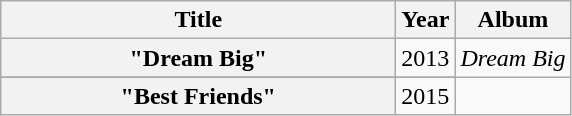<table class="wikitable plainrowheaders" style="text-align:center">
<tr>
<th scope="col" style="width:16em;">Title</th>
<th scope="col">Year</th>
<th scope="col">Album</th>
</tr>
<tr>
<th scope="row">"Dream Big"</th>
<td>2013</td>
<td rowspan="2"><em>Dream Big</em></td>
</tr>
<tr>
</tr>
<tr>
<th scope="row">"Best Friends"</th>
<td>2015</td>
</tr>
</table>
